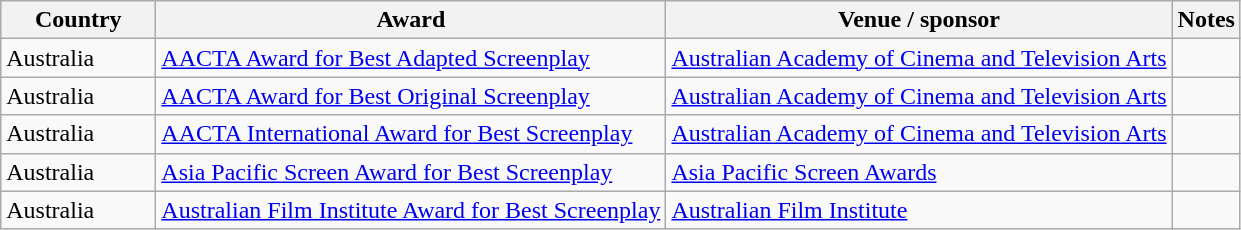<table class="wikitable sortable">
<tr>
<th style="width:6em;">Country</th>
<th>Award</th>
<th>Venue / sponsor</th>
<th>Notes</th>
</tr>
<tr>
<td>Australia</td>
<td><a href='#'>AACTA Award for Best Adapted Screenplay</a></td>
<td><a href='#'>Australian Academy of Cinema and Television Arts</a></td>
<td></td>
</tr>
<tr>
<td>Australia</td>
<td><a href='#'>AACTA Award for Best Original Screenplay</a></td>
<td><a href='#'>Australian Academy of Cinema and Television Arts</a></td>
<td></td>
</tr>
<tr>
<td>Australia</td>
<td><a href='#'>AACTA International Award for Best Screenplay</a></td>
<td><a href='#'>Australian Academy of Cinema and Television Arts</a></td>
<td></td>
</tr>
<tr>
<td>Australia</td>
<td><a href='#'>Asia Pacific Screen Award for Best Screenplay</a></td>
<td><a href='#'>Asia Pacific Screen Awards</a></td>
<td></td>
</tr>
<tr>
<td>Australia</td>
<td><a href='#'>Australian Film Institute Award for Best Screenplay</a></td>
<td><a href='#'>Australian Film Institute</a></td>
<td></td>
</tr>
</table>
